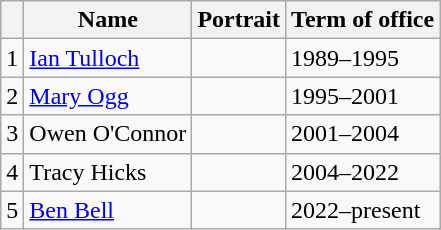<table class="wikitable">
<tr>
<th></th>
<th>Name</th>
<th>Portrait</th>
<th>Term of office</th>
</tr>
<tr>
<td align=center>1</td>
<td><a href='#'>Ian Tulloch</a></td>
<td></td>
<td>1989–1995</td>
</tr>
<tr>
<td align=center>2</td>
<td><a href='#'>Mary Ogg</a></td>
<td></td>
<td>1995–2001</td>
</tr>
<tr>
<td align=center>3</td>
<td>Owen O'Connor</td>
<td></td>
<td>2001–2004</td>
</tr>
<tr>
<td align=center>4</td>
<td>Tracy Hicks</td>
<td></td>
<td>2004–2022</td>
</tr>
<tr>
<td align=center>5</td>
<td><a href='#'>Ben Bell</a></td>
<td></td>
<td>2022–present</td>
</tr>
</table>
